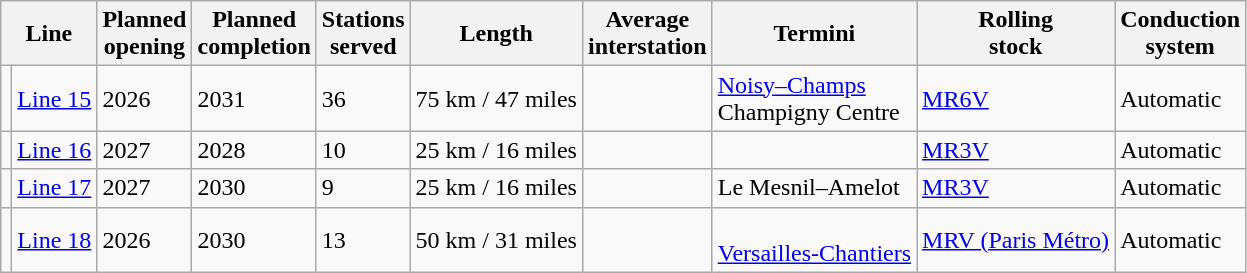<table class="wikitable sortable" style="text-align:left;">
<tr>
<th colspan="2">Line</th>
<th>Planned<br>opening</th>
<th>Planned<br>completion</th>
<th>Stations<br>served</th>
<th>Length</th>
<th>Average<br>interstation</th>
<th>Termini</th>
<th>Rolling<br>stock</th>
<th>Conduction<br>system</th>
</tr>
<tr>
<td class="noresize"></td>
<td style="text-align:left;"><a href='#'>Line 15</a></td>
<td>2026</td>
<td>2031</td>
<td>36</td>
<td>75 km / 47 miles</td>
<td></td>
<td><a href='#'>Noisy–Champs</a><br>Champigny Centre</td>
<td><a href='#'>MR6V</a></td>
<td>Automatic</td>
</tr>
<tr>
<td class="noresize"></td>
<td style="text-align:left;"><a href='#'>Line 16</a></td>
<td>2027</td>
<td>2028</td>
<td>10</td>
<td>25 km / 16 miles</td>
<td></td>
<td><br></td>
<td><a href='#'>MR3V</a></td>
<td>Automatic</td>
</tr>
<tr>
<td class="noresize"></td>
<td style="text-align:left;"><a href='#'>Line 17</a></td>
<td>2027</td>
<td>2030</td>
<td>9</td>
<td>25 km / 16 miles</td>
<td></td>
<td>Le Mesnil–Amelot<br></td>
<td><a href='#'>MR3V</a></td>
<td>Automatic</td>
</tr>
<tr>
<td class="noresize"></td>
<td style="text-align:left;"><a href='#'>Line 18</a></td>
<td>2026</td>
<td>2030</td>
<td>13</td>
<td>50 km / 31 miles</td>
<td></td>
<td><br><a href='#'>Versailles-Chantiers</a></td>
<td><a href='#'>MRV (Paris Métro)</a></td>
<td>Automatic</td>
</tr>
</table>
